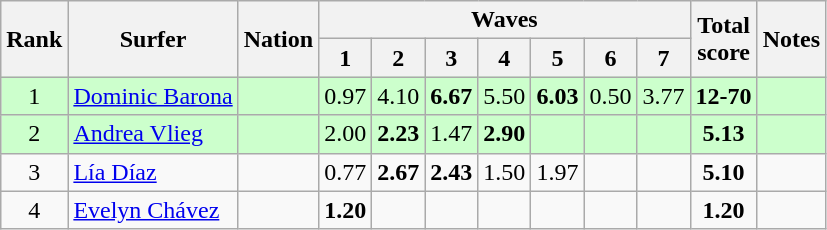<table class="wikitable sortable" style="text-align:center">
<tr>
<th rowspan=2>Rank</th>
<th rowspan=2>Surfer</th>
<th rowspan=2>Nation</th>
<th colspan=7>Waves</th>
<th rowspan=2>Total<br>score</th>
<th rowspan=2>Notes</th>
</tr>
<tr>
<th>1</th>
<th>2</th>
<th>3</th>
<th>4</th>
<th>5</th>
<th>6</th>
<th>7</th>
</tr>
<tr bgcolor=ccffcc>
<td>1</td>
<td align=left><a href='#'>Dominic Barona</a></td>
<td align=left></td>
<td>0.97</td>
<td>4.10</td>
<td><strong>6.67</strong></td>
<td>5.50</td>
<td><strong>6.03</strong></td>
<td>0.50</td>
<td>3.77</td>
<td><strong>12-70</strong></td>
<td></td>
</tr>
<tr bgcolor=ccffcc>
<td>2</td>
<td align=left><a href='#'>Andrea Vlieg</a></td>
<td align=left></td>
<td>2.00</td>
<td><strong>2.23</strong></td>
<td>1.47</td>
<td><strong>2.90</strong></td>
<td></td>
<td></td>
<td></td>
<td><strong>5.13</strong></td>
<td></td>
</tr>
<tr>
<td>3</td>
<td align=left><a href='#'>Lía Díaz</a></td>
<td align=left></td>
<td>0.77</td>
<td><strong>2.67</strong></td>
<td><strong>2.43</strong></td>
<td>1.50</td>
<td>1.97</td>
<td></td>
<td></td>
<td><strong>5.10</strong></td>
<td></td>
</tr>
<tr>
<td>4</td>
<td align=left><a href='#'>Evelyn Chávez</a></td>
<td align=left></td>
<td><strong>1.20</strong></td>
<td></td>
<td></td>
<td></td>
<td></td>
<td></td>
<td></td>
<td><strong>1.20</strong></td>
<td></td>
</tr>
</table>
